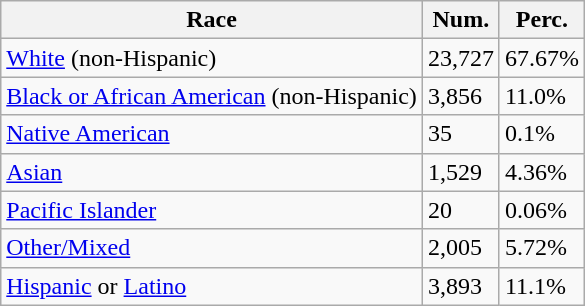<table class="wikitable">
<tr>
<th>Race</th>
<th>Num.</th>
<th>Perc.</th>
</tr>
<tr>
<td><a href='#'>White</a> (non-Hispanic)</td>
<td>23,727</td>
<td>67.67%</td>
</tr>
<tr>
<td><a href='#'>Black or African American</a> (non-Hispanic)</td>
<td>3,856</td>
<td>11.0%</td>
</tr>
<tr>
<td><a href='#'>Native American</a></td>
<td>35</td>
<td>0.1%</td>
</tr>
<tr>
<td><a href='#'>Asian</a></td>
<td>1,529</td>
<td>4.36%</td>
</tr>
<tr>
<td><a href='#'>Pacific Islander</a></td>
<td>20</td>
<td>0.06%</td>
</tr>
<tr>
<td><a href='#'>Other/Mixed</a></td>
<td>2,005</td>
<td>5.72%</td>
</tr>
<tr>
<td><a href='#'>Hispanic</a> or <a href='#'>Latino</a></td>
<td>3,893</td>
<td>11.1%</td>
</tr>
</table>
